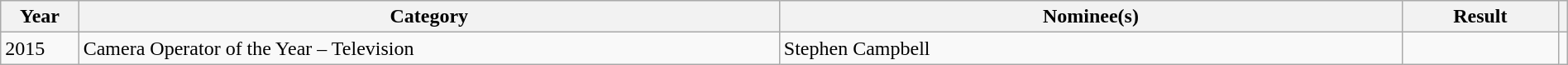<table class="wikitable" width=100%>
<tr>
<th width=5%>Year</th>
<th width=45%>Category</th>
<th width=40%>Nominee(s)</th>
<th width=10%>Result</th>
<th width=5%></th>
</tr>
<tr>
<td>2015</td>
<td>Camera Operator of the Year – Television</td>
<td>Stephen Campbell</td>
<td></td>
<td></td>
</tr>
</table>
